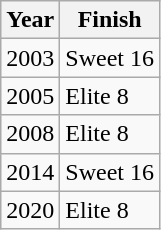<table class="wikitable">
<tr>
<th>Year</th>
<th>Finish</th>
</tr>
<tr>
<td>2003</td>
<td>Sweet 16</td>
</tr>
<tr>
<td>2005</td>
<td>Elite 8</td>
</tr>
<tr>
<td>2008</td>
<td>Elite 8</td>
</tr>
<tr>
<td>2014</td>
<td>Sweet 16</td>
</tr>
<tr>
<td>2020</td>
<td>Elite 8</td>
</tr>
</table>
